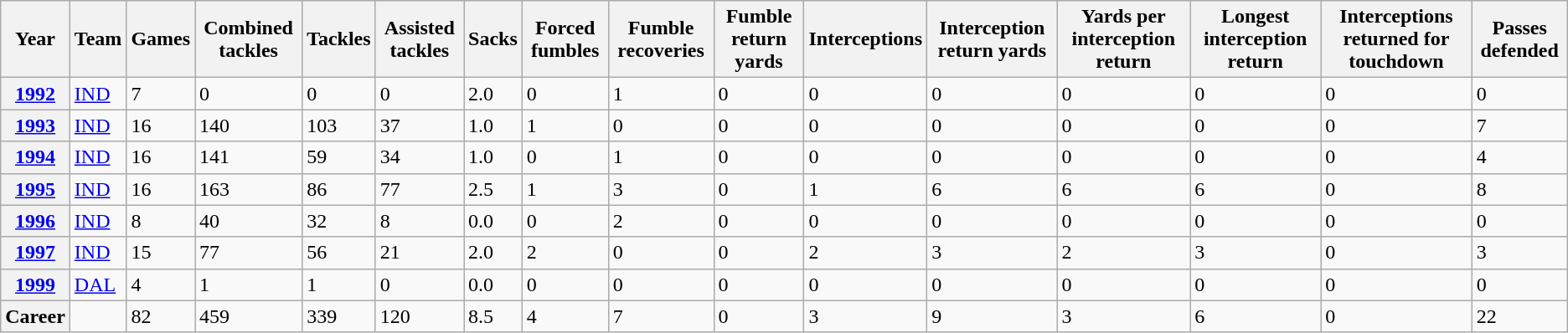<table class="wikitable">
<tr>
<th scope=col>Year</th>
<th scope=col>Team</th>
<th scope=col>Games</th>
<th scope=col>Combined tackles</th>
<th scope=col>Tackles</th>
<th scope=col>Assisted tackles</th>
<th scope=col>Sacks</th>
<th scope=col>Forced fumbles</th>
<th scope=col>Fumble recoveries</th>
<th scope=col>Fumble return yards</th>
<th scope=col>Interceptions</th>
<th scope=col>Interception return yards</th>
<th scope=col>Yards per interception return</th>
<th scope=col>Longest interception return</th>
<th scope=col>Interceptions returned for touchdown</th>
<th scope=col>Passes defended</th>
</tr>
<tr>
<th scope=row><a href='#'>1992</a></th>
<td><a href='#'>IND</a></td>
<td>7</td>
<td>0</td>
<td>0</td>
<td>0</td>
<td>2.0</td>
<td>0</td>
<td>1</td>
<td>0</td>
<td>0</td>
<td>0</td>
<td>0</td>
<td>0</td>
<td>0</td>
<td>0</td>
</tr>
<tr>
<th scope=row><a href='#'>1993</a></th>
<td><a href='#'>IND</a></td>
<td>16</td>
<td>140</td>
<td>103</td>
<td>37</td>
<td>1.0</td>
<td>1</td>
<td>0</td>
<td>0</td>
<td>0</td>
<td>0</td>
<td>0</td>
<td>0</td>
<td>0</td>
<td>7</td>
</tr>
<tr>
<th scope=row><a href='#'>1994</a></th>
<td><a href='#'>IND</a></td>
<td>16</td>
<td>141</td>
<td>59</td>
<td>34</td>
<td>1.0</td>
<td>0</td>
<td>1</td>
<td>0</td>
<td>0</td>
<td>0</td>
<td>0</td>
<td>0</td>
<td>0</td>
<td>4</td>
</tr>
<tr>
<th scope=row><a href='#'>1995</a></th>
<td><a href='#'>IND</a></td>
<td>16</td>
<td>163</td>
<td>86</td>
<td>77</td>
<td>2.5</td>
<td>1</td>
<td>3</td>
<td>0</td>
<td>1</td>
<td>6</td>
<td>6</td>
<td>6</td>
<td>0</td>
<td>8</td>
</tr>
<tr>
<th scope=row><a href='#'>1996</a></th>
<td><a href='#'>IND</a></td>
<td>8</td>
<td>40</td>
<td>32</td>
<td>8</td>
<td>0.0</td>
<td>0</td>
<td>2</td>
<td>0</td>
<td>0</td>
<td>0</td>
<td>0</td>
<td>0</td>
<td>0</td>
<td>0</td>
</tr>
<tr>
<th scope=row><a href='#'>1997</a></th>
<td><a href='#'>IND</a></td>
<td>15</td>
<td>77</td>
<td>56</td>
<td>21</td>
<td>2.0</td>
<td>2</td>
<td>0</td>
<td>0</td>
<td>2</td>
<td>3</td>
<td>2</td>
<td>3</td>
<td>0</td>
<td>3</td>
</tr>
<tr>
<th scope=row><a href='#'>1999</a></th>
<td><a href='#'>DAL</a></td>
<td>4</td>
<td>1</td>
<td>1</td>
<td>0</td>
<td>0.0</td>
<td>0</td>
<td>0</td>
<td>0</td>
<td>0</td>
<td>0</td>
<td>0</td>
<td>0</td>
<td>0</td>
<td>0</td>
</tr>
<tr>
<th scope=row>Career</th>
<td></td>
<td>82</td>
<td>459</td>
<td>339</td>
<td>120</td>
<td>8.5</td>
<td>4</td>
<td>7</td>
<td>0</td>
<td>3</td>
<td>9</td>
<td>3</td>
<td>6</td>
<td>0</td>
<td>22</td>
</tr>
</table>
